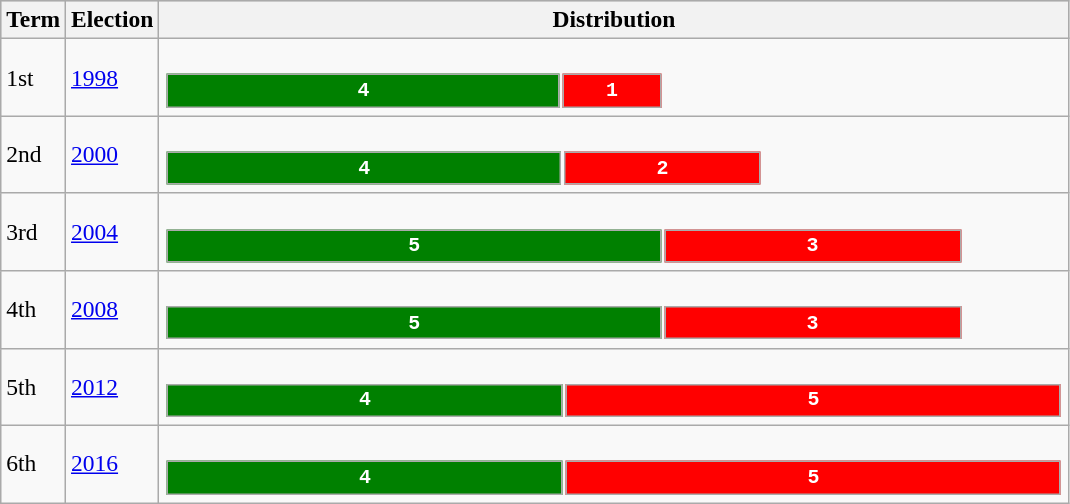<table class="wikitable" style="font-size:98%; align="right">
<tr bgcolor="#CCCCCC">
<th>Term</th>
<th>Election</th>
<th>Distribution</th>
</tr>
<tr>
<td>1st</td>
<td><a href='#'>1998</a></td>
<td><br><table style="width:25em; font-size:85%; text-align:center; font-family:Courier New;">
<tr style="font-weight:bold">
<td style="background:Green; width:80.00%; color:white;">4</td>
<td style="background:Red; width:20.00%; color:white;">1</td>
</tr>
</table>
</td>
</tr>
<tr>
<td>2nd</td>
<td><a href='#'>2000</a></td>
<td><br><table style="width:30em; font-size:85%; text-align:center; font-family:Courier New;">
<tr style="font-weight:bold">
<td style="background:Green; width:66.67%; color:white;">4</td>
<td style="background:Red; width:33.33%; color:white;">2</td>
</tr>
</table>
</td>
</tr>
<tr>
<td>3rd</td>
<td><a href='#'>2004</a></td>
<td><br><table style="width:40em; font-size:85%; text-align:center; font-family:Courier New;">
<tr style="font-weight:bold">
<td style="background:Green; width:62.50%; color:white;">5</td>
<td style="background:Red; width:37.50%; color:white;">3</td>
</tr>
</table>
</td>
</tr>
<tr>
<td>4th</td>
<td><a href='#'>2008</a></td>
<td><br><table style="width:40em; font-size:85%; text-align:center; font-family:Courier New;">
<tr style="font-weight:bold">
<td style="background:Green; width:62.50%; color:white;">5</td>
<td style="background:Red; width:37.50%; color:white;">3</td>
</tr>
</table>
</td>
</tr>
<tr>
<td>5th</td>
<td><a href='#'>2012</a></td>
<td><br><table style="width:45em; font-size:85%; text-align:center; font-family:Courier New;">
<tr style="font-weight:bold">
<td style="background:Green; width:44.44%; color:white;">4</td>
<td style="background:Red; width:55.56%; color:white;">5</td>
</tr>
</table>
</td>
</tr>
<tr>
<td>6th</td>
<td><a href='#'>2016</a></td>
<td><br><table style="width:45em; font-size:85%; text-align:center; font-family:Courier New;">
<tr style="font-weight:bold">
<td style="background:Green; width:44.44%; color:white;">4</td>
<td style="background:Red; width:55.56%; color:white;">5</td>
</tr>
</table>
</td>
</tr>
</table>
